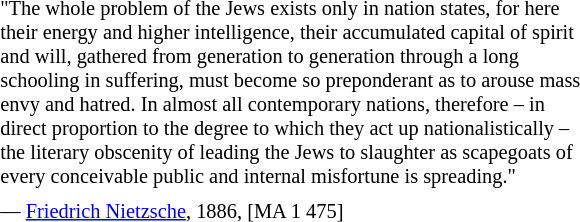<table class="toccolours" style="float: right; margin-left: 1em; margin-right: 2em; font-size: 85%; background:#white; color:black; width:30em; max-width: 40%;" cellspacing="5">
<tr>
<td style="text-align: left;">"The whole problem of the Jews exists only in nation states, for here their energy and higher intelligence, their accumulated capital of spirit and will, gathered from generation to generation through a long schooling in suffering, must become so preponderant as to arouse mass envy and hatred. In almost all contemporary nations, therefore – in direct proportion to the degree to which they act up nationalistically – the literary obscenity of leading the Jews to slaughter as scapegoats of every conceivable public and internal misfortune is spreading."</td>
</tr>
<tr>
<td style="text-align: left;">— <a href='#'>Friedrich Nietzsche</a>, 1886, [MA 1 475]</td>
</tr>
</table>
